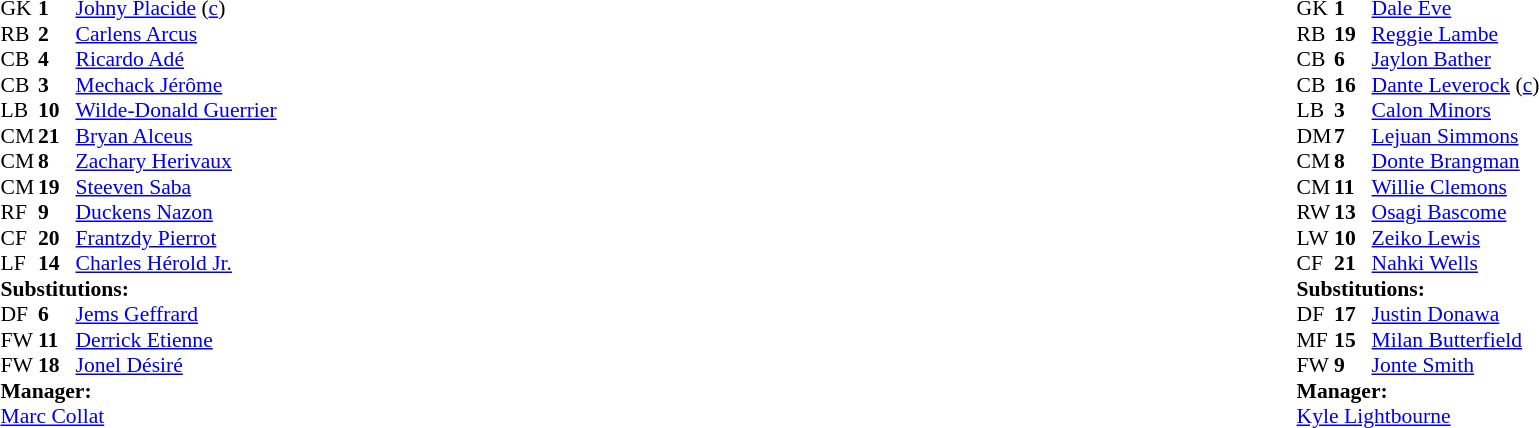<table width="100%">
<tr>
<td valign="top" width="40%"><br><table style="font-size:90%" cellspacing="0" cellpadding="0">
<tr>
<th width=25></th>
<th width=25></th>
</tr>
<tr>
<td>GK</td>
<td><strong>1</strong></td>
<td><a href='#'>Johny Placide</a> (<a href='#'>c</a>)</td>
</tr>
<tr>
<td>RB</td>
<td><strong>2</strong></td>
<td><a href='#'>Carlens Arcus</a></td>
</tr>
<tr>
<td>CB</td>
<td><strong>4</strong></td>
<td><a href='#'>Ricardo Adé</a></td>
</tr>
<tr>
<td>CB</td>
<td><strong>3</strong></td>
<td><a href='#'>Mechack Jérôme</a></td>
<td></td>
<td></td>
</tr>
<tr>
<td>LB</td>
<td><strong>10</strong></td>
<td><a href='#'>Wilde-Donald Guerrier</a></td>
<td></td>
</tr>
<tr>
<td>CM</td>
<td><strong>21</strong></td>
<td><a href='#'>Bryan Alceus</a></td>
</tr>
<tr>
<td>CM</td>
<td><strong>8</strong></td>
<td><a href='#'>Zachary Herivaux</a></td>
</tr>
<tr>
<td>CM</td>
<td><strong>19</strong></td>
<td><a href='#'>Steeven Saba</a></td>
</tr>
<tr>
<td>RF</td>
<td><strong>9</strong></td>
<td><a href='#'>Duckens Nazon</a></td>
<td></td>
<td></td>
</tr>
<tr>
<td>CF</td>
<td><strong>20</strong></td>
<td><a href='#'>Frantzdy Pierrot</a></td>
</tr>
<tr>
<td>LF</td>
<td><strong>14</strong></td>
<td><a href='#'>Charles Hérold Jr.</a></td>
<td></td>
<td></td>
</tr>
<tr>
<td colspan=3><strong>Substitutions:</strong></td>
</tr>
<tr>
<td>DF</td>
<td><strong>6</strong></td>
<td><a href='#'>Jems Geffrard</a></td>
<td></td>
<td></td>
</tr>
<tr>
<td>FW</td>
<td><strong>11</strong></td>
<td><a href='#'>Derrick Etienne</a></td>
<td></td>
<td></td>
</tr>
<tr>
<td>FW</td>
<td><strong>18</strong></td>
<td><a href='#'>Jonel Désiré</a></td>
<td></td>
<td></td>
</tr>
<tr>
<td colspan=3><strong>Manager:</strong></td>
</tr>
<tr>
<td colspan=3> <a href='#'>Marc Collat</a></td>
</tr>
</table>
</td>
<td valign="top"></td>
<td valign="top" width="50%"><br><table style="font-size:90%; margin:auto" cellspacing="0" cellpadding="0">
<tr>
<th width=25></th>
<th width=25></th>
</tr>
<tr>
<td>GK</td>
<td><strong>1</strong></td>
<td><a href='#'>Dale Eve</a></td>
</tr>
<tr>
<td>RB</td>
<td><strong>19</strong></td>
<td><a href='#'>Reggie Lambe</a></td>
<td></td>
<td></td>
</tr>
<tr>
<td>CB</td>
<td><strong>6</strong></td>
<td><a href='#'>Jaylon Bather</a></td>
</tr>
<tr>
<td>CB</td>
<td><strong>16</strong></td>
<td><a href='#'>Dante Leverock</a> (<a href='#'>c</a>)</td>
</tr>
<tr>
<td>LB</td>
<td><strong>3</strong></td>
<td><a href='#'>Calon Minors</a></td>
</tr>
<tr>
<td>DM</td>
<td><strong>7</strong></td>
<td><a href='#'>Lejuan Simmons</a></td>
<td></td>
<td></td>
</tr>
<tr>
<td>CM</td>
<td><strong>8</strong></td>
<td><a href='#'>Donte Brangman</a></td>
</tr>
<tr>
<td>CM</td>
<td><strong>11</strong></td>
<td><a href='#'>Willie Clemons</a></td>
</tr>
<tr>
<td>RW</td>
<td><strong>13</strong></td>
<td><a href='#'>Osagi Bascome</a></td>
<td></td>
<td></td>
</tr>
<tr>
<td>LW</td>
<td><strong>10</strong></td>
<td><a href='#'>Zeiko Lewis</a></td>
</tr>
<tr>
<td>CF</td>
<td><strong>21</strong></td>
<td><a href='#'>Nahki Wells</a></td>
</tr>
<tr>
<td colspan=3><strong>Substitutions:</strong></td>
</tr>
<tr>
<td>DF</td>
<td><strong>17</strong></td>
<td><a href='#'>Justin Donawa</a></td>
<td></td>
<td></td>
</tr>
<tr>
<td>MF</td>
<td><strong>15</strong></td>
<td><a href='#'>Milan Butterfield</a></td>
<td></td>
<td></td>
</tr>
<tr>
<td>FW</td>
<td><strong>9</strong></td>
<td><a href='#'>Jonte Smith</a></td>
<td></td>
<td></td>
</tr>
<tr>
<td colspan=3><strong>Manager:</strong></td>
</tr>
<tr>
<td colspan=3><a href='#'>Kyle Lightbourne</a></td>
</tr>
</table>
</td>
</tr>
</table>
